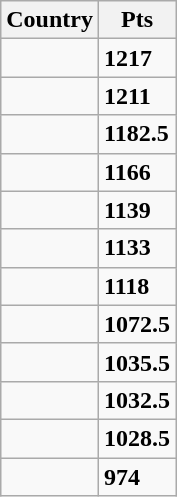<table class="wikitable" style="display:inline-table;">
<tr>
<th>Country</th>
<th>Pts</th>
</tr>
<tr>
<td></td>
<td><strong>1217</strong></td>
</tr>
<tr>
<td></td>
<td><strong>1211</strong></td>
</tr>
<tr>
<td></td>
<td><strong>1182.5</strong></td>
</tr>
<tr>
<td></td>
<td><strong>1166</strong></td>
</tr>
<tr>
<td></td>
<td><strong>1139</strong></td>
</tr>
<tr>
<td></td>
<td><strong>1133</strong></td>
</tr>
<tr>
<td></td>
<td><strong>1118</strong></td>
</tr>
<tr>
<td></td>
<td><strong>1072.5</strong></td>
</tr>
<tr>
<td></td>
<td><strong>1035.5</strong></td>
</tr>
<tr>
<td></td>
<td><strong>1032.5</strong></td>
</tr>
<tr>
<td></td>
<td><strong>1028.5</strong></td>
</tr>
<tr>
<td></td>
<td><strong>974</strong></td>
</tr>
</table>
